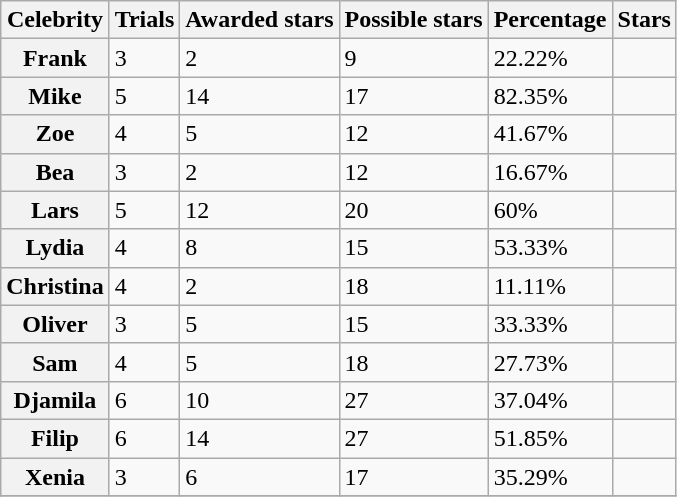<table class="wikitable sortable center">
<tr>
<th>Celebrity</th>
<th>Trials</th>
<th>Awarded stars</th>
<th>Possible stars</th>
<th>Percentage</th>
<th>Stars</th>
</tr>
<tr>
<th>Frank</th>
<td>3</td>
<td>2</td>
<td>9</td>
<td>22.22%</td>
<td></td>
</tr>
<tr>
<th>Mike</th>
<td>5</td>
<td>14</td>
<td>17</td>
<td>82.35%</td>
<td></td>
</tr>
<tr>
<th>Zoe</th>
<td>4</td>
<td>5</td>
<td>12</td>
<td>41.67%</td>
<td></td>
</tr>
<tr>
<th>Bea</th>
<td>3</td>
<td>2</td>
<td>12</td>
<td>16.67%</td>
<td></td>
</tr>
<tr>
<th>Lars</th>
<td>5</td>
<td>12</td>
<td>20</td>
<td>60%</td>
<td></td>
</tr>
<tr>
<th>Lydia</th>
<td>4</td>
<td>8</td>
<td>15</td>
<td>53.33%</td>
<td></td>
</tr>
<tr>
<th>Christina</th>
<td>4</td>
<td>2</td>
<td>18</td>
<td>11.11%</td>
<td></td>
</tr>
<tr>
<th>Oliver</th>
<td>3</td>
<td>5</td>
<td>15</td>
<td>33.33%</td>
<td></td>
</tr>
<tr>
<th>Sam</th>
<td>4</td>
<td>5</td>
<td>18</td>
<td>27.73%</td>
<td></td>
</tr>
<tr>
<th>Djamila</th>
<td>6</td>
<td>10</td>
<td>27</td>
<td>37.04%</td>
<td></td>
</tr>
<tr>
<th>Filip</th>
<td>6</td>
<td>14</td>
<td>27</td>
<td>51.85%</td>
<td></td>
</tr>
<tr>
<th>Xenia</th>
<td>3</td>
<td>6</td>
<td>17</td>
<td>35.29%</td>
<td></td>
</tr>
<tr>
</tr>
</table>
